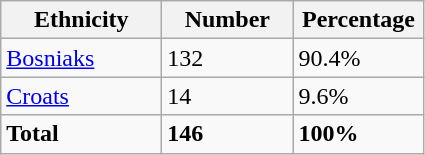<table class="wikitable">
<tr>
<th width="100px">Ethnicity</th>
<th width="80px">Number</th>
<th width="80px">Percentage</th>
</tr>
<tr>
<td><a href='#'>Bosniaks</a></td>
<td>132</td>
<td>90.4%</td>
</tr>
<tr>
<td><a href='#'>Croats</a></td>
<td>14</td>
<td>9.6%</td>
</tr>
<tr>
<td><strong>Total</strong></td>
<td><strong>146</strong></td>
<td><strong>100%</strong></td>
</tr>
</table>
